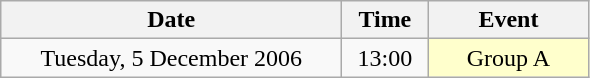<table class = "wikitable" style="text-align:center;">
<tr>
<th width=220>Date</th>
<th width=50>Time</th>
<th width=100>Event</th>
</tr>
<tr>
<td>Tuesday, 5 December 2006</td>
<td>13:00</td>
<td bgcolor=ffffcc>Group A</td>
</tr>
</table>
